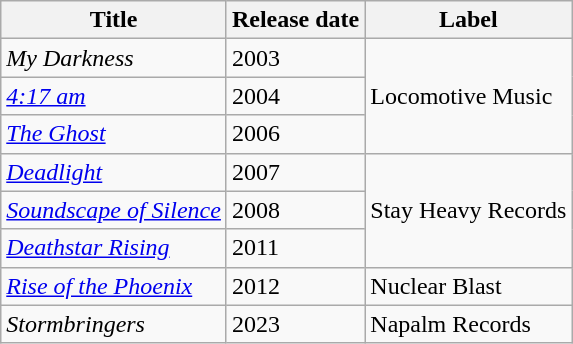<table class="wikitable">
<tr>
<th>Title</th>
<th>Release date</th>
<th>Label</th>
</tr>
<tr>
<td><em>My Darkness</em></td>
<td>2003</td>
<td rowspan=3>Locomotive Music</td>
</tr>
<tr>
<td><em><a href='#'>4:17 am</a></em></td>
<td>2004</td>
</tr>
<tr>
<td><em><a href='#'>The Ghost</a></em></td>
<td>2006</td>
</tr>
<tr>
<td><em><a href='#'>Deadlight</a></em></td>
<td>2007</td>
<td rowspan="3">Stay Heavy Records</td>
</tr>
<tr>
<td><em><a href='#'>Soundscape of Silence</a></em></td>
<td>2008</td>
</tr>
<tr>
<td><em><a href='#'>Deathstar Rising</a></em></td>
<td>2011</td>
</tr>
<tr>
<td><em><a href='#'>Rise of the Phoenix</a></em></td>
<td>2012</td>
<td>Nuclear Blast</td>
</tr>
<tr>
<td><em>Stormbringers</em></td>
<td>2023</td>
<td>Napalm Records</td>
</tr>
</table>
